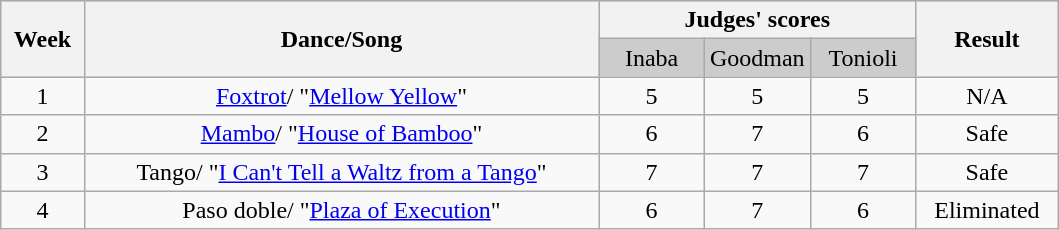<table class="wikitable">
<tr style="text-align:Center; background:#ccc;">
<th rowspan="2">Week</th>
<th rowspan="2">Dance/Song</th>
<th colspan="3">Judges' scores</th>
<th rowspan="2">Result</th>
</tr>
<tr style="text-align:center; background:#ccc;">
<td style="width:10%; ">Inaba</td>
<td style="width:10%; ">Goodman</td>
<td style="width:10%; ">Tonioli</td>
</tr>
<tr style="text-align:center;">
<td>1</td>
<td><a href='#'>Foxtrot</a>/ "<a href='#'>Mellow Yellow</a>"</td>
<td>5</td>
<td>5</td>
<td>5</td>
<td>N/A</td>
</tr>
<tr>
<td style="text-align:center;">2</td>
<td style="text-align:center;"><a href='#'>Mambo</a>/ "<a href='#'>House of Bamboo</a>"</td>
<td style="text-align:center;">6</td>
<td style="text-align:center;">7</td>
<td style="text-align:center;">6</td>
<td style="text-align:center;">Safe</td>
</tr>
<tr style="text-align:center;">
<td>3</td>
<td>Tango/ "<a href='#'>I Can't Tell a Waltz from a Tango</a>"</td>
<td>7</td>
<td>7</td>
<td>7</td>
<td>Safe</td>
</tr>
<tr>
<td style="text-align:center;">4</td>
<td style="text-align:center;">Paso doble/ "<a href='#'>Plaza of Execution</a>"</td>
<td style="text-align:center;">6</td>
<td style="text-align:center;">7</td>
<td style="text-align:center;">6</td>
<td style="text-align:center;">Eliminated</td>
</tr>
</table>
